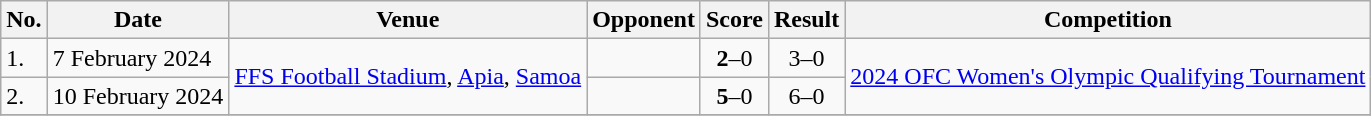<table class="wikitable">
<tr>
<th>No.</th>
<th>Date</th>
<th>Venue</th>
<th>Opponent</th>
<th>Score</th>
<th>Result</th>
<th>Competition</th>
</tr>
<tr>
<td>1.</td>
<td>7 February 2024</td>
<td rowspan=2><a href='#'>FFS Football Stadium</a>, <a href='#'>Apia</a>, <a href='#'>Samoa</a></td>
<td></td>
<td align=center><strong>2</strong>–0</td>
<td align=center>3–0</td>
<td rowspan=2><a href='#'>2024 OFC Women's Olympic Qualifying Tournament</a></td>
</tr>
<tr>
<td>2.</td>
<td>10 February 2024</td>
<td></td>
<td align=center><strong>5</strong>–0</td>
<td align=center>6–0</td>
</tr>
<tr>
</tr>
</table>
